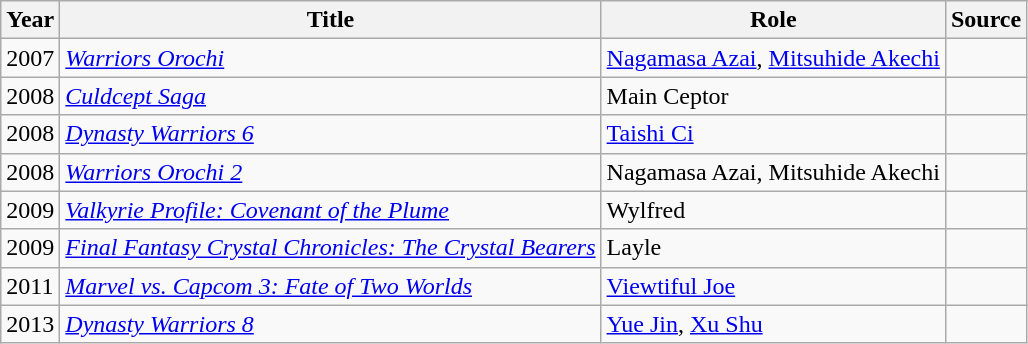<table class="wikitable sortable plainrowheaders">
<tr>
<th>Year</th>
<th>Title</th>
<th>Role</th>
<th class="unsortable">Source</th>
</tr>
<tr>
<td>2007</td>
<td><em><a href='#'>Warriors Orochi</a></em></td>
<td><a href='#'>Nagamasa Azai</a>, <a href='#'>Mitsuhide Akechi</a></td>
<td></td>
</tr>
<tr>
<td>2008</td>
<td><em><a href='#'>Culdcept Saga</a></em></td>
<td>Main Ceptor</td>
<td></td>
</tr>
<tr>
<td>2008</td>
<td><em><a href='#'>Dynasty Warriors 6</a></em></td>
<td><a href='#'>Taishi Ci</a></td>
<td></td>
</tr>
<tr>
<td>2008</td>
<td><em><a href='#'>Warriors Orochi 2</a></em></td>
<td>Nagamasa Azai, Mitsuhide Akechi</td>
<td></td>
</tr>
<tr>
<td>2009</td>
<td><em><a href='#'>Valkyrie Profile: Covenant of the Plume</a></em></td>
<td>Wylfred</td>
<td></td>
</tr>
<tr>
<td>2009</td>
<td><em><a href='#'>Final Fantasy Crystal Chronicles: The Crystal Bearers</a></em></td>
<td>Layle</td>
<td></td>
</tr>
<tr>
<td>2011</td>
<td><em><a href='#'>Marvel vs. Capcom 3: Fate of Two Worlds</a></em></td>
<td><a href='#'>Viewtiful Joe</a></td>
<td></td>
</tr>
<tr>
<td>2013</td>
<td><em><a href='#'>Dynasty Warriors 8</a></em></td>
<td><a href='#'>Yue Jin</a>, <a href='#'>Xu Shu</a></td>
<td></td>
</tr>
</table>
